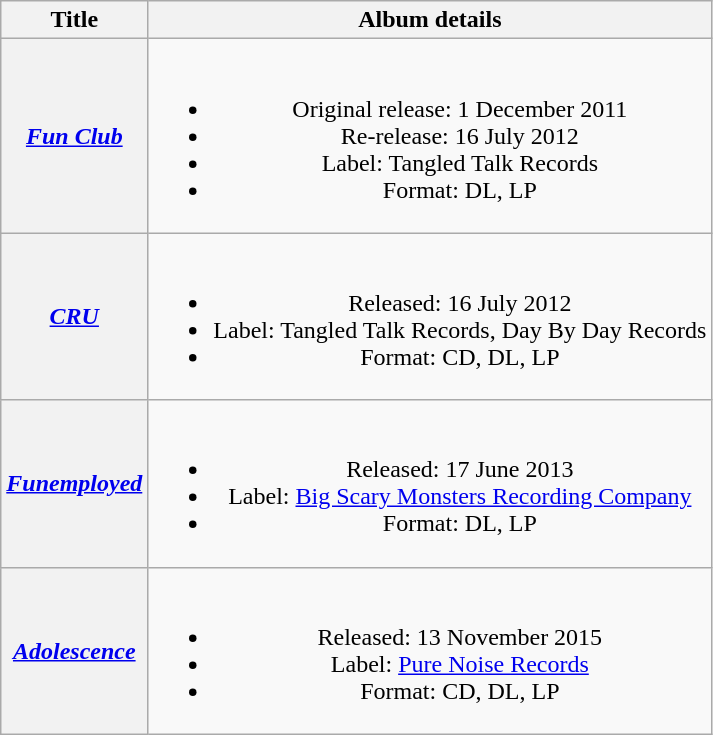<table class="wikitable plainrowheaders" style="text-align:center;">
<tr>
<th scope="col">Title</th>
<th scope="col">Album details</th>
</tr>
<tr>
<th scope="row"><strong><em><a href='#'>Fun Club</a></em></strong></th>
<td><br><ul><li>Original release: 1 December 2011</li><li>Re-release: 16 July 2012</li><li>Label: Tangled Talk Records</li><li>Format: DL, LP</li></ul></td>
</tr>
<tr>
<th scope="row"><strong><em><a href='#'>CRU</a></em></strong></th>
<td><br><ul><li>Released: 16 July 2012</li><li>Label: Tangled Talk Records, Day By Day Records</li><li>Format: CD, DL, LP</li></ul></td>
</tr>
<tr>
<th scope="row"><strong><em><a href='#'>Funemployed</a></em></strong></th>
<td><br><ul><li>Released: 17 June 2013</li><li>Label: <a href='#'>Big Scary Monsters Recording Company</a></li><li>Format: DL, LP</li></ul></td>
</tr>
<tr>
<th scope="row"><strong><em><a href='#'>Adolescence</a></em></strong></th>
<td><br><ul><li>Released: 13 November 2015</li><li>Label: <a href='#'>Pure Noise Records</a></li><li>Format: CD, DL, LP</li></ul></td>
</tr>
</table>
